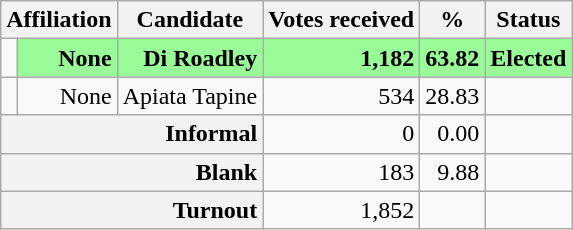<table class="wikitable" style="text-align:right">
<tr>
<th colspan="2">Affiliation</th>
<th>Candidate</th>
<th>Votes received</th>
<th>%</th>
<th>Status</th>
</tr>
<tr>
<td></td>
<td style="background:palegreen"><strong>None</strong></td>
<td style="background:palegreen"><strong>Di Roadley</strong></td>
<td style="background:palegreen"><strong>1,182</strong></td>
<td style="background:palegreen"><strong>63.82</strong></td>
<td style="background:palegreen"><strong>Elected</strong></td>
</tr>
<tr>
<td></td>
<td>None</td>
<td>Apiata Tapine</td>
<td>534</td>
<td>28.83</td>
<td></td>
</tr>
<tr>
<th colspan="3" style="text-align:right">Informal</th>
<td>0</td>
<td>0.00</td>
</tr>
<tr>
<th colspan="3" style="text-align:right">Blank</th>
<td>183</td>
<td>9.88</td>
<td></td>
</tr>
<tr>
<th colspan="3" style="text-align:right">Turnout</th>
<td>1,852</td>
<td></td>
<td></td>
</tr>
</table>
